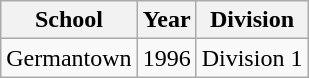<table class="wikitable">
<tr>
<th>School</th>
<th>Year</th>
<th>Division</th>
</tr>
<tr>
<td>Germantown</td>
<td>1996</td>
<td>Division 1</td>
</tr>
</table>
